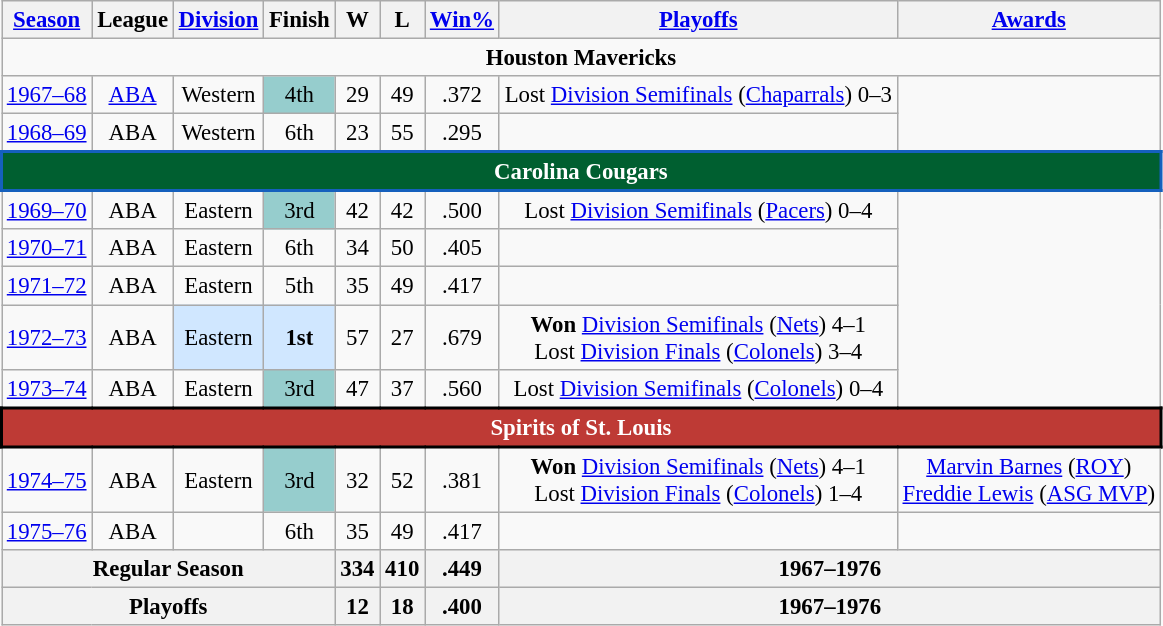<table class="wikitable plainrowheaders" style="text-align:center; font-size:95%" summary="Season (sortable), Conference, Finish (sortable), Division, Finish (sortable), Wins (sortable), Losses (sortable), Win% (sortable), GB (sortable), Playoffs, Awards and Head coach">
<tr>
<th scope="col"><a href='#'>Season</a></th>
<th scope="col">League</th>
<th scope="col" class="unsortable"><a href='#'>Division</a></th>
<th scope="col">Finish</th>
<th scope="col">W</th>
<th scope="col">L</th>
<th scope="col"><a href='#'>Win%</a></th>
<th scope="col" class="unsortable"><a href='#'>Playoffs</a></th>
<th scope="col" class="unsortable"><a href='#'>Awards</a></th>
</tr>
<tr>
<td colspan="9" align=center style="9" align=center style="background:#FFC72C; color:#000000; border:2px solid #003DA5;"><strong>Houston Mavericks</strong></td>
</tr>
<tr align="center">
<td><a href='#'>1967–68</a></td>
<td><a href='#'>ABA</a></td>
<td>Western</td>
<td bgcolor="#96CDCD">4th</td>
<td>29</td>
<td>49</td>
<td>.372</td>
<td>Lost <a href='#'>Division Semifinals</a> (<a href='#'>Chaparrals</a>) 0–3</td>
</tr>
<tr align="center">
<td><a href='#'>1968–69</a></td>
<td>ABA</td>
<td>Western</td>
<td>6th</td>
<td>23</td>
<td>55</td>
<td>.295</td>
<td></td>
</tr>
<tr align="center">
<td colspan="10" align=center style="background:#005F30; color:#FFFFFF; border:2px solid #1560BD;"><strong>Carolina Cougars</strong></td>
</tr>
<tr align="center">
<td><a href='#'>1969–70</a></td>
<td>ABA</td>
<td>Eastern</td>
<td bgcolor="#96CDCD">3rd</td>
<td>42</td>
<td>42</td>
<td>.500</td>
<td>Lost <a href='#'>Division Semifinals</a> (<a href='#'>Pacers</a>) 0–4</td>
</tr>
<tr align="center">
<td><a href='#'>1970–71</a></td>
<td>ABA</td>
<td>Eastern</td>
<td>6th</td>
<td>34</td>
<td>50</td>
<td>.405</td>
<td></td>
</tr>
<tr align="center">
<td><a href='#'>1971–72</a></td>
<td>ABA</td>
<td>Eastern</td>
<td>5th</td>
<td>35</td>
<td>49</td>
<td>.417</td>
<td></td>
</tr>
<tr align="center">
<td><a href='#'>1972–73</a></td>
<td>ABA</td>
<td bgcolor="#D0E7FF">Eastern</td>
<td bgcolor="#D0E7FF"><strong>1st</strong></td>
<td>57</td>
<td>27</td>
<td>.679</td>
<td><strong>Won</strong> <a href='#'>Division Semifinals</a> (<a href='#'>Nets</a>) 4–1<br>Lost <a href='#'>Division Finals</a> (<a href='#'>Colonels</a>) 3–4</td>
</tr>
<tr align="center">
<td><a href='#'>1973–74</a></td>
<td>ABA</td>
<td>Eastern</td>
<td bgcolor="#96CDCD">3rd</td>
<td>47</td>
<td>37</td>
<td>.560</td>
<td>Lost <a href='#'>Division Semifinals</a> (<a href='#'>Colonels</a>) 0–4</td>
</tr>
<tr align="center">
<td colspan="10" align=center style="background:#BE3A35; color:#FFFFFF; border:2px solid #000000;"><strong>Spirits of St. Louis</strong></td>
</tr>
<tr align="center">
<td><a href='#'>1974–75</a></td>
<td>ABA</td>
<td>Eastern</td>
<td bgcolor="#96CDCD">3rd</td>
<td>32</td>
<td>52</td>
<td>.381</td>
<td><strong>Won</strong> <a href='#'>Division Semifinals</a> (<a href='#'>Nets</a>) 4–1<br>Lost <a href='#'>Division Finals</a> (<a href='#'>Colonels</a>) 1–4</td>
<td><a href='#'>Marvin Barnes</a> (<a href='#'>ROY</a>)<br><a href='#'>Freddie Lewis</a> (<a href='#'>ASG MVP</a>)</td>
</tr>
<tr align="center">
<td><a href='#'>1975–76</a></td>
<td>ABA</td>
<td></td>
<td>6th</td>
<td>35</td>
<td>49</td>
<td>.417</td>
<td></td>
</tr>
<tr align="center">
<th colspan="4">Regular Season</th>
<th>334</th>
<th>410</th>
<th>.449</th>
<th colspan="2">1967–1976</th>
</tr>
<tr align="center">
<th colspan="4">Playoffs</th>
<th>12</th>
<th>18</th>
<th>.400</th>
<th colspan="2">1967–1976</th>
</tr>
</table>
